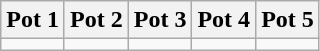<table class="wikitable">
<tr>
<th>Pot 1</th>
<th>Pot 2</th>
<th>Pot 3</th>
<th>Pot 4</th>
<th>Pot 5</th>
</tr>
<tr>
<td valign=top></td>
<td valign=top></td>
<td valign=top></td>
<td valign=top></td>
<td valign=top></td>
</tr>
</table>
